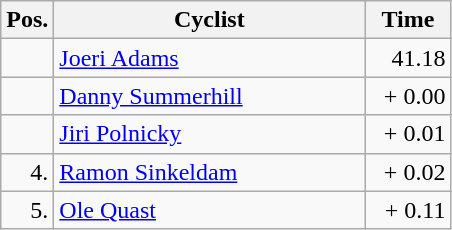<table class="wikitable">
<tr>
<th width=20>Pos.</th>
<th width=200>Cyclist</th>
<th width=50>Time</th>
</tr>
<tr>
<td align=right></td>
<td> <a href='#'>Joeri Adams</a></td>
<td align=right>41.18</td>
</tr>
<tr>
<td align=right></td>
<td> <a href='#'>Danny Summerhill</a></td>
<td align=right>+ 0.00</td>
</tr>
<tr>
<td align=right></td>
<td> <a href='#'>Jiri Polnicky</a></td>
<td align=right>+ 0.01</td>
</tr>
<tr>
<td align=right>4.</td>
<td> <a href='#'>Ramon Sinkeldam</a></td>
<td align=right>+ 0.02</td>
</tr>
<tr>
<td align=right>5.</td>
<td> <a href='#'>Ole Quast</a></td>
<td align=right>+ 0.11</td>
</tr>
</table>
